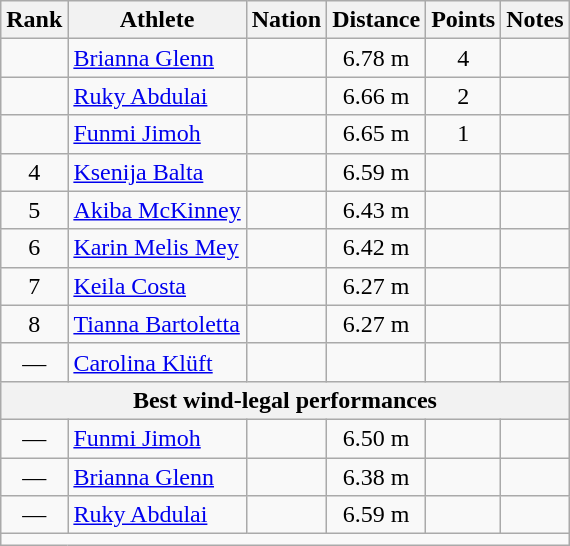<table class="wikitable mw-datatable sortable" style="text-align:center;">
<tr>
<th>Rank</th>
<th>Athlete</th>
<th>Nation</th>
<th>Distance</th>
<th>Points</th>
<th>Notes</th>
</tr>
<tr>
<td></td>
<td align=left><a href='#'>Brianna Glenn</a></td>
<td align=left></td>
<td>6.78 m </td>
<td>4</td>
<td></td>
</tr>
<tr>
<td></td>
<td align=left><a href='#'>Ruky Abdulai</a></td>
<td align=left></td>
<td>6.66 m </td>
<td>2</td>
<td></td>
</tr>
<tr>
<td></td>
<td align=left><a href='#'>Funmi Jimoh</a></td>
<td align=left></td>
<td>6.65 m </td>
<td>1</td>
<td></td>
</tr>
<tr>
<td>4</td>
<td align=left><a href='#'>Ksenija Balta</a></td>
<td align=left></td>
<td>6.59 m </td>
<td></td>
<td></td>
</tr>
<tr>
<td>5</td>
<td align=left><a href='#'>Akiba McKinney</a></td>
<td align=left></td>
<td>6.43 m </td>
<td></td>
<td></td>
</tr>
<tr>
<td>6</td>
<td align=left><a href='#'>Karin Melis Mey</a></td>
<td align=left></td>
<td>6.42 m </td>
<td></td>
<td></td>
</tr>
<tr>
<td>7</td>
<td align=left><a href='#'>Keila Costa</a></td>
<td align=left></td>
<td>6.27 m </td>
<td></td>
<td></td>
</tr>
<tr>
<td>8</td>
<td align=left><a href='#'>Tianna Bartoletta</a></td>
<td align=left></td>
<td>6.27 m </td>
<td></td>
<td></td>
</tr>
<tr>
<td>—</td>
<td align=left><a href='#'>Carolina Klüft</a></td>
<td align=left></td>
<td></td>
<td></td>
<td></td>
</tr>
<tr>
<th align=center colspan=6>Best wind-legal performances</th>
</tr>
<tr>
<td>—</td>
<td align=left><a href='#'>Funmi Jimoh</a></td>
<td align=left></td>
<td>6.50 m </td>
<td></td>
<td></td>
</tr>
<tr>
<td>—</td>
<td align=left><a href='#'>Brianna Glenn</a></td>
<td align=left></td>
<td>6.38 m </td>
<td></td>
<td></td>
</tr>
<tr>
<td>—</td>
<td align=left><a href='#'>Ruky Abdulai</a></td>
<td align=left></td>
<td>6.59 m </td>
<td></td>
<td></td>
</tr>
<tr class="sortbottom">
<td colspan=6></td>
</tr>
</table>
